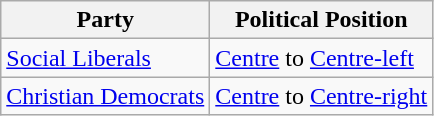<table class="wikitable mw-collapsible mw-collapsed">
<tr>
<th>Party</th>
<th>Political Position</th>
</tr>
<tr>
<td><a href='#'>Social Liberals</a></td>
<td><a href='#'>Centre</a> to <a href='#'>Centre-left</a></td>
</tr>
<tr>
<td><a href='#'>Christian Democrats</a></td>
<td><a href='#'>Centre</a> to <a href='#'>Centre-right</a></td>
</tr>
</table>
